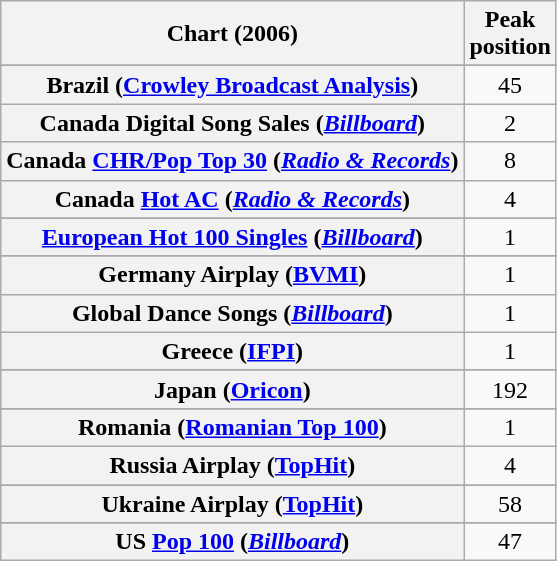<table class="wikitable sortable plainrowheaders" style="text-align:center">
<tr>
<th>Chart (2006)</th>
<th>Peak<br>position</th>
</tr>
<tr>
</tr>
<tr>
</tr>
<tr>
</tr>
<tr>
</tr>
<tr>
<th scope="row">Brazil (<a href='#'>Crowley Broadcast Analysis</a>)</th>
<td>45</td>
</tr>
<tr>
<th scope="row">Canada Digital Song Sales (<em><a href='#'>Billboard</a></em>)</th>
<td>2</td>
</tr>
<tr>
<th scope="row">Canada <a href='#'>CHR/Pop Top 30</a> (<em><a href='#'>Radio & Records</a></em>)</th>
<td>8</td>
</tr>
<tr>
<th scope="row">Canada <a href='#'>Hot AC</a> (<em><a href='#'>Radio & Records</a></em>)</th>
<td>4</td>
</tr>
<tr>
</tr>
<tr>
</tr>
<tr>
</tr>
<tr>
<th scope="row"><a href='#'>European Hot 100 Singles</a> (<em><a href='#'>Billboard</a></em>)</th>
<td>1</td>
</tr>
<tr>
</tr>
<tr>
</tr>
<tr>
</tr>
<tr>
<th scope="row">Germany Airplay (<a href='#'>BVMI</a>)</th>
<td>1</td>
</tr>
<tr>
<th scope="row">Global Dance Songs (<em><a href='#'>Billboard</a></em>)</th>
<td>1</td>
</tr>
<tr>
<th scope="row">Greece (<a href='#'>IFPI</a>)</th>
<td>1</td>
</tr>
<tr>
</tr>
<tr>
</tr>
<tr>
</tr>
<tr>
</tr>
<tr>
<th scope="row">Japan (<a href='#'>Oricon</a>)</th>
<td>192</td>
</tr>
<tr>
</tr>
<tr>
</tr>
<tr>
</tr>
<tr>
</tr>
<tr>
<th scope="row">Romania (<a href='#'>Romanian Top 100</a>)</th>
<td>1</td>
</tr>
<tr>
<th scope="row">Russia Airplay (<a href='#'>TopHit</a>)</th>
<td>4</td>
</tr>
<tr>
</tr>
<tr>
</tr>
<tr>
</tr>
<tr>
</tr>
<tr>
</tr>
<tr>
<th scope="row">Ukraine Airplay (<a href='#'>TopHit</a>)</th>
<td>58</td>
</tr>
<tr>
</tr>
<tr>
</tr>
<tr>
</tr>
<tr>
</tr>
<tr>
</tr>
<tr>
</tr>
<tr>
</tr>
<tr>
<th scope="row">US <a href='#'>Pop 100</a> (<em><a href='#'>Billboard</a></em>)</th>
<td>47</td>
</tr>
</table>
